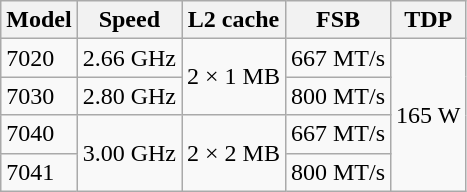<table class="wikitable sortable">
<tr>
<th scope="col">Model</th>
<th scope="col">Speed</th>
<th scope="col">L2 cache</th>
<th scope="col">FSB</th>
<th scope="col">TDP</th>
</tr>
<tr>
<td>7020</td>
<td>2.66 GHz</td>
<td rowspan="2">2 × 1 MB</td>
<td>667 MT/s</td>
<td rowspan="4">165 W</td>
</tr>
<tr>
<td>7030</td>
<td>2.80 GHz</td>
<td>800 MT/s</td>
</tr>
<tr>
<td>7040</td>
<td rowspan="2">3.00 GHz</td>
<td rowspan="2">2 × 2 MB</td>
<td>667 MT/s</td>
</tr>
<tr>
<td>7041</td>
<td>800 MT/s</td>
</tr>
</table>
